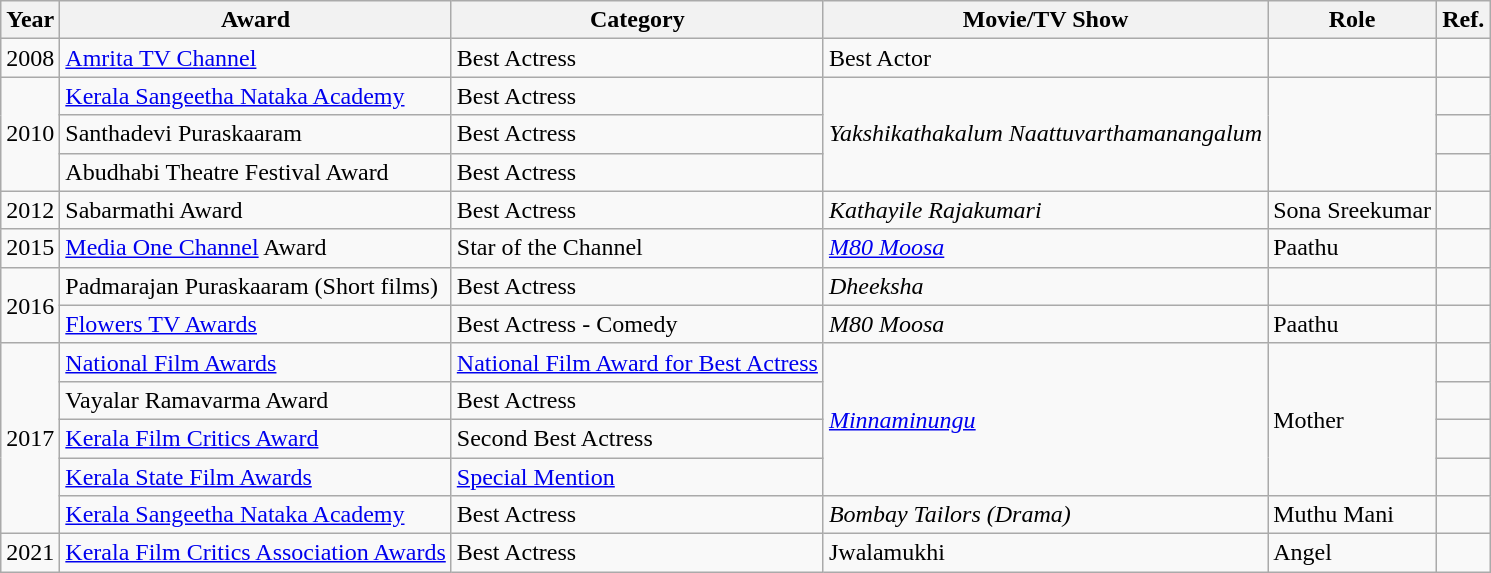<table class="wikitable sortable mw-collapsible">
<tr>
<th>Year</th>
<th>Award</th>
<th>Category</th>
<th>Movie/TV Show</th>
<th>Role</th>
<th>Ref.</th>
</tr>
<tr>
<td>2008</td>
<td><a href='#'>Amrita TV Channel</a></td>
<td>Best Actress</td>
<td>Best Actor</td>
<td></td>
<td></td>
</tr>
<tr>
<td rowspan="3">2010</td>
<td><a href='#'>Kerala Sangeetha Nataka Academy</a></td>
<td>Best Actress</td>
<td rowspan="3"><em>Yakshikathakalum Naattuvarthamanangalum</em></td>
<td rowspan="3"></td>
<td></td>
</tr>
<tr>
<td>Santhadevi Puraskaaram</td>
<td>Best Actress</td>
<td></td>
</tr>
<tr>
<td>Abudhabi Theatre Festival Award</td>
<td>Best Actress</td>
<td></td>
</tr>
<tr>
<td>2012</td>
<td>Sabarmathi Award</td>
<td>Best Actress</td>
<td><em>Kathayile Rajakumari</em></td>
<td>Sona Sreekumar</td>
<td></td>
</tr>
<tr>
<td>2015</td>
<td><a href='#'>Media One Channel</a> Award</td>
<td>Star of the Channel</td>
<td><em><a href='#'>M80 Moosa</a></em></td>
<td>Paathu</td>
<td></td>
</tr>
<tr>
<td rowspan="2">2016</td>
<td>Padmarajan Puraskaaram (Short films)</td>
<td>Best Actress</td>
<td><em>Dheeksha</em></td>
<td></td>
<td></td>
</tr>
<tr>
<td><a href='#'>Flowers TV Awards</a></td>
<td>Best Actress - Comedy</td>
<td><em>M80 Moosa</em></td>
<td>Paathu</td>
<td></td>
</tr>
<tr>
<td rowspan="5">2017</td>
<td><a href='#'>National Film Awards</a></td>
<td><a href='#'>National Film Award for Best Actress</a></td>
<td rowspan="4"><em><a href='#'>Minnaminungu</a></em></td>
<td rowspan="4">Mother</td>
<td></td>
</tr>
<tr>
<td>Vayalar Ramavarma Award</td>
<td>Best Actress</td>
<td></td>
</tr>
<tr>
<td><a href='#'>Kerala Film Critics Award</a></td>
<td>Second Best Actress</td>
<td></td>
</tr>
<tr>
<td><a href='#'>Kerala State Film Awards</a></td>
<td><a href='#'>Special Mention</a></td>
<td></td>
</tr>
<tr>
<td><a href='#'>Kerala Sangeetha Nataka Academy</a></td>
<td>Best Actress</td>
<td><em>Bombay Tailors (Drama)</em></td>
<td>Muthu Mani</td>
<td></td>
</tr>
<tr>
<td>2021</td>
<td><a href='#'>Kerala Film Critics Association Awards</a></td>
<td>Best Actress</td>
<td>Jwalamukhi</td>
<td>Angel</td>
<td></td>
</tr>
</table>
